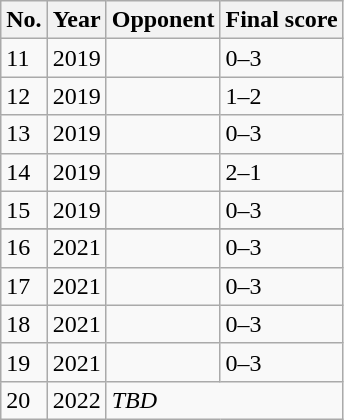<table class="wikitable">
<tr>
<th>No.</th>
<th>Year</th>
<th>Opponent</th>
<th>Final score</th>
</tr>
<tr>
<td>11</td>
<td>2019</td>
<td></td>
<td>0–3</td>
</tr>
<tr>
<td>12</td>
<td>2019</td>
<td></td>
<td>1–2</td>
</tr>
<tr>
<td>13</td>
<td>2019</td>
<td></td>
<td>0–3</td>
</tr>
<tr>
<td>14</td>
<td>2019</td>
<td></td>
<td>2–1</td>
</tr>
<tr>
<td>15</td>
<td>2019</td>
<td></td>
<td>0–3</td>
</tr>
<tr>
</tr>
<tr>
<td>16</td>
<td>2021</td>
<td></td>
<td>0–3</td>
</tr>
<tr>
<td>17</td>
<td>2021</td>
<td></td>
<td>0–3</td>
</tr>
<tr>
<td>18</td>
<td>2021</td>
<td></td>
<td>0–3</td>
</tr>
<tr>
<td>19</td>
<td>2021</td>
<td></td>
<td>0–3</td>
</tr>
<tr>
<td>20</td>
<td>2022</td>
<td colspan="2"><em>TBD</em></td>
</tr>
</table>
